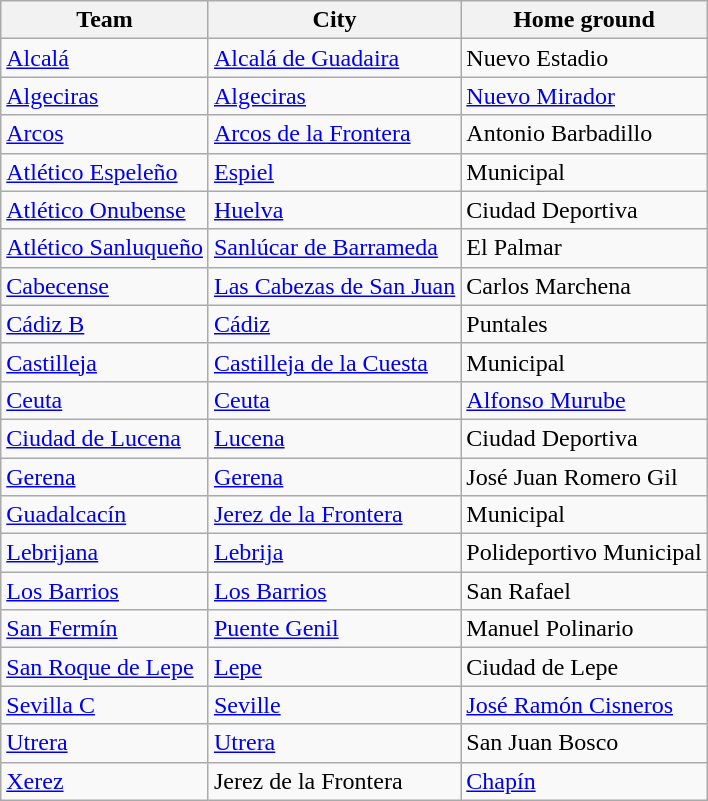<table class="wikitable sortable">
<tr>
<th>Team</th>
<th>City</th>
<th>Home ground</th>
</tr>
<tr>
<td><a href='#'>Alcalá</a></td>
<td><a href='#'>Alcalá de Guadaira</a></td>
<td>Nuevo Estadio</td>
</tr>
<tr>
<td><a href='#'>Algeciras</a></td>
<td><a href='#'>Algeciras</a></td>
<td><a href='#'>Nuevo Mirador</a></td>
</tr>
<tr>
<td><a href='#'>Arcos</a></td>
<td><a href='#'>Arcos de la Frontera</a></td>
<td>Antonio Barbadillo</td>
</tr>
<tr>
<td><a href='#'>Atlético Espeleño</a></td>
<td><a href='#'>Espiel</a></td>
<td>Municipal</td>
</tr>
<tr>
<td><a href='#'>Atlético Onubense</a></td>
<td><a href='#'>Huelva</a></td>
<td>Ciudad Deportiva</td>
</tr>
<tr>
<td><a href='#'>Atlético Sanluqueño</a></td>
<td><a href='#'>Sanlúcar de Barrameda</a></td>
<td>El Palmar</td>
</tr>
<tr>
<td><a href='#'>Cabecense</a></td>
<td><a href='#'>Las Cabezas de San Juan</a></td>
<td>Carlos Marchena</td>
</tr>
<tr>
<td><a href='#'>Cádiz B</a></td>
<td><a href='#'>Cádiz</a></td>
<td>Puntales</td>
</tr>
<tr>
<td><a href='#'>Castilleja</a></td>
<td><a href='#'>Castilleja de la Cuesta</a></td>
<td>Municipal</td>
</tr>
<tr>
<td><a href='#'>Ceuta</a></td>
<td><a href='#'>Ceuta</a></td>
<td><a href='#'>Alfonso Murube</a></td>
</tr>
<tr>
<td><a href='#'>Ciudad de Lucena</a></td>
<td><a href='#'>Lucena</a></td>
<td>Ciudad Deportiva</td>
</tr>
<tr>
<td><a href='#'>Gerena</a></td>
<td><a href='#'>Gerena</a></td>
<td>José Juan Romero Gil</td>
</tr>
<tr>
<td><a href='#'>Guadalcacín</a></td>
<td><a href='#'>Jerez de la Frontera</a></td>
<td>Municipal</td>
</tr>
<tr>
<td><a href='#'>Lebrijana</a></td>
<td><a href='#'>Lebrija</a></td>
<td>Polideportivo Municipal</td>
</tr>
<tr>
<td><a href='#'>Los Barrios</a></td>
<td><a href='#'>Los Barrios</a></td>
<td>San Rafael</td>
</tr>
<tr>
<td><a href='#'>San Fermín</a></td>
<td><a href='#'>Puente Genil</a></td>
<td>Manuel Polinario</td>
</tr>
<tr>
<td><a href='#'>San Roque de Lepe</a></td>
<td><a href='#'>Lepe</a></td>
<td>Ciudad de Lepe</td>
</tr>
<tr>
<td><a href='#'>Sevilla C</a></td>
<td><a href='#'>Seville</a></td>
<td><a href='#'>José Ramón Cisneros</a></td>
</tr>
<tr>
<td><a href='#'>Utrera</a></td>
<td><a href='#'>Utrera</a></td>
<td>San Juan Bosco</td>
</tr>
<tr>
<td><a href='#'>Xerez</a></td>
<td>Jerez de la Frontera</td>
<td><a href='#'>Chapín</a></td>
</tr>
</table>
